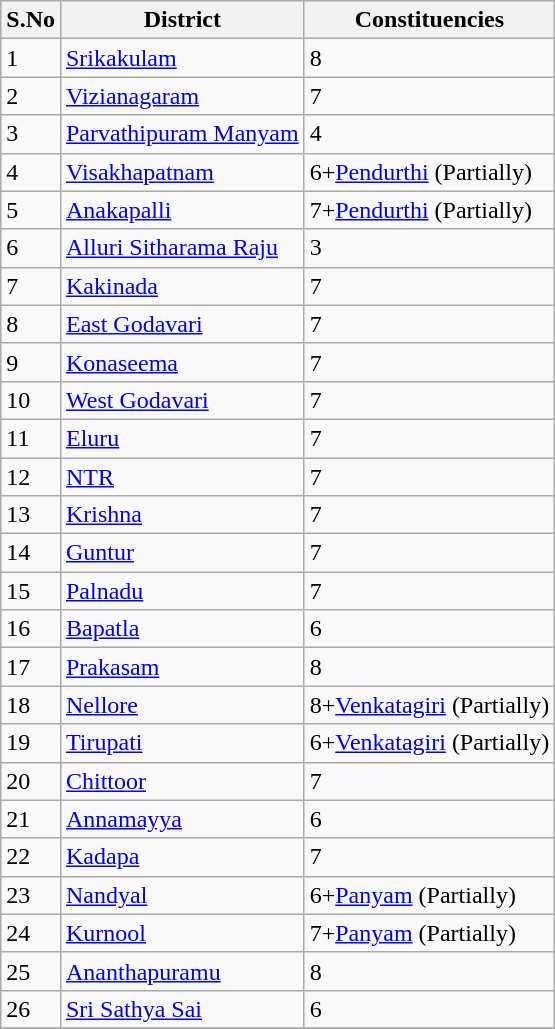<table class="wikitable sortable">
<tr>
<th>S.No</th>
<th>District</th>
<th>Constituencies</th>
</tr>
<tr>
<td>1</td>
<td><a href='#'>Srikakulam</a></td>
<td>8</td>
</tr>
<tr>
<td>2</td>
<td><a href='#'>Vizianagaram</a></td>
<td>7</td>
</tr>
<tr>
<td>3</td>
<td><a href='#'>Parvathipuram Manyam</a></td>
<td>4</td>
</tr>
<tr>
<td>4</td>
<td><a href='#'>Visakhapatnam</a></td>
<td>6+<a href='#'>Pendurthi</a> (Partially)</td>
</tr>
<tr>
<td>5</td>
<td><a href='#'>Anakapalli</a></td>
<td>7+<a href='#'>Pendurthi</a> (Partially)</td>
</tr>
<tr>
<td>6</td>
<td><a href='#'>Alluri Sitharama Raju</a></td>
<td>3</td>
</tr>
<tr>
<td>7</td>
<td><a href='#'>Kakinada</a></td>
<td>7</td>
</tr>
<tr>
<td>8</td>
<td><a href='#'>East Godavari</a></td>
<td>7</td>
</tr>
<tr>
<td>9</td>
<td><a href='#'>Konaseema</a></td>
<td>7</td>
</tr>
<tr>
<td>10</td>
<td><a href='#'>West Godavari</a></td>
<td>7</td>
</tr>
<tr>
<td>11</td>
<td><a href='#'>Eluru</a></td>
<td>7</td>
</tr>
<tr>
<td>12</td>
<td><a href='#'>NTR</a></td>
<td>7</td>
</tr>
<tr>
<td>13</td>
<td><a href='#'>Krishna</a></td>
<td>7</td>
</tr>
<tr>
<td>14</td>
<td><a href='#'>Guntur</a></td>
<td>7</td>
</tr>
<tr>
<td>15</td>
<td><a href='#'>Palnadu</a></td>
<td>7</td>
</tr>
<tr>
<td>16</td>
<td><a href='#'>Bapatla</a></td>
<td>6</td>
</tr>
<tr>
<td>17</td>
<td><a href='#'>Prakasam</a></td>
<td>8</td>
</tr>
<tr>
<td>18</td>
<td><a href='#'>Nellore</a></td>
<td>8+<a href='#'>Venkatagiri</a> (Partially)</td>
</tr>
<tr>
<td>19</td>
<td><a href='#'>Tirupati</a></td>
<td>6+<a href='#'>Venkatagiri</a> (Partially)</td>
</tr>
<tr>
<td>20</td>
<td><a href='#'>Chittoor</a></td>
<td>7</td>
</tr>
<tr>
<td>21</td>
<td><a href='#'>Annamayya</a></td>
<td>6</td>
</tr>
<tr>
<td>22</td>
<td><a href='#'>Kadapa</a></td>
<td>7</td>
</tr>
<tr>
<td>23</td>
<td><a href='#'>Nandyal</a></td>
<td>6+<a href='#'>Panyam</a> (Partially)</td>
</tr>
<tr>
<td>24</td>
<td><a href='#'>Kurnool</a></td>
<td>7+<a href='#'>Panyam</a> (Partially)</td>
</tr>
<tr>
<td>25</td>
<td><a href='#'>Ananthapuramu</a></td>
<td>8</td>
</tr>
<tr>
<td>26</td>
<td><a href='#'>Sri Sathya Sai</a></td>
<td>6</td>
</tr>
<tr>
</tr>
</table>
